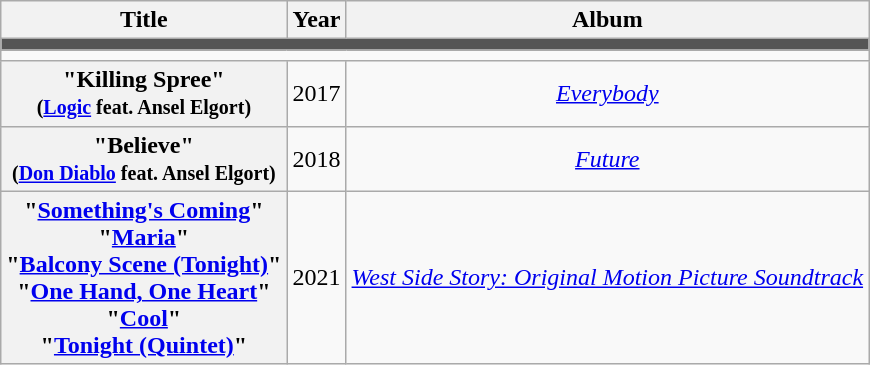<table class="wikitable plainrowheaders" style="text-align:center;">
<tr>
<th scope="col">Title</th>
<th scope="col">Year</th>
<th scope="col">Album</th>
</tr>
<tr>
<td colspan="3" style="background:#555;"></td>
</tr>
<tr>
<td colspan="3"></td>
</tr>
<tr>
<th scope="row">"Killing Spree" <br><small>(<a href='#'>Logic</a> feat. Ansel Elgort)</small></th>
<td>2017</td>
<td><em><a href='#'>Everybody</a></em></td>
</tr>
<tr>
<th scope="row">"Believe" <br><small>(<a href='#'>Don Diablo</a> feat. Ansel Elgort)</small></th>
<td>2018</td>
<td><em><a href='#'>Future</a></em></td>
</tr>
<tr>
<th scope="row">"<a href='#'>Something's Coming</a>"<br>"<a href='#'>Maria</a>"<br>"<a href='#'>Balcony Scene (Tonight)</a>"<br>"<a href='#'>One Hand, One Heart</a>"<br>"<a href='#'>Cool</a>"<br>"<a href='#'>Tonight (Quintet)</a>"</th>
<td>2021</td>
<td><em><a href='#'>West Side Story: Original Motion Picture Soundtrack</a></em></td>
</tr>
</table>
